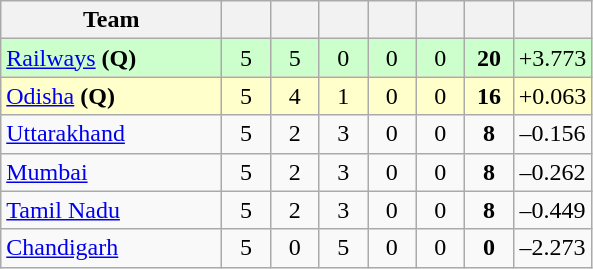<table class="wikitable" style="text-align:center">
<tr>
<th style="width:140px;">Team</th>
<th style="width:25px;"></th>
<th style="width:25px;"></th>
<th style="width:25px;"></th>
<th style="width:25px;"></th>
<th style="width:25px;"></th>
<th style="width:25px;"></th>
<th style="width:40px;"></th>
</tr>
<tr style="background:#cfc;">
<td style="text-align:left"><a href='#'>Railways</a> <strong>(Q)</strong></td>
<td>5</td>
<td>5</td>
<td>0</td>
<td>0</td>
<td>0</td>
<td><strong>20</strong></td>
<td>+3.773</td>
</tr>
<tr style="background:#ffc;">
<td style="text-align:left"><a href='#'>Odisha</a> <strong>(Q)</strong></td>
<td>5</td>
<td>4</td>
<td>1</td>
<td>0</td>
<td>0</td>
<td><strong>16</strong></td>
<td>+0.063</td>
</tr>
<tr>
<td style="text-align:left"><a href='#'>Uttarakhand</a></td>
<td>5</td>
<td>2</td>
<td>3</td>
<td>0</td>
<td>0</td>
<td><strong>8</strong></td>
<td>–0.156</td>
</tr>
<tr>
<td style="text-align:left"><a href='#'>Mumbai</a></td>
<td>5</td>
<td>2</td>
<td>3</td>
<td>0</td>
<td>0</td>
<td><strong>8</strong></td>
<td>–0.262</td>
</tr>
<tr>
<td style="text-align:left"><a href='#'>Tamil Nadu</a></td>
<td>5</td>
<td>2</td>
<td>3</td>
<td>0</td>
<td>0</td>
<td><strong>8</strong></td>
<td>–0.449</td>
</tr>
<tr>
<td style="text-align:left"><a href='#'>Chandigarh</a></td>
<td>5</td>
<td>0</td>
<td>5</td>
<td>0</td>
<td>0</td>
<td><strong>0</strong></td>
<td>–2.273</td>
</tr>
</table>
